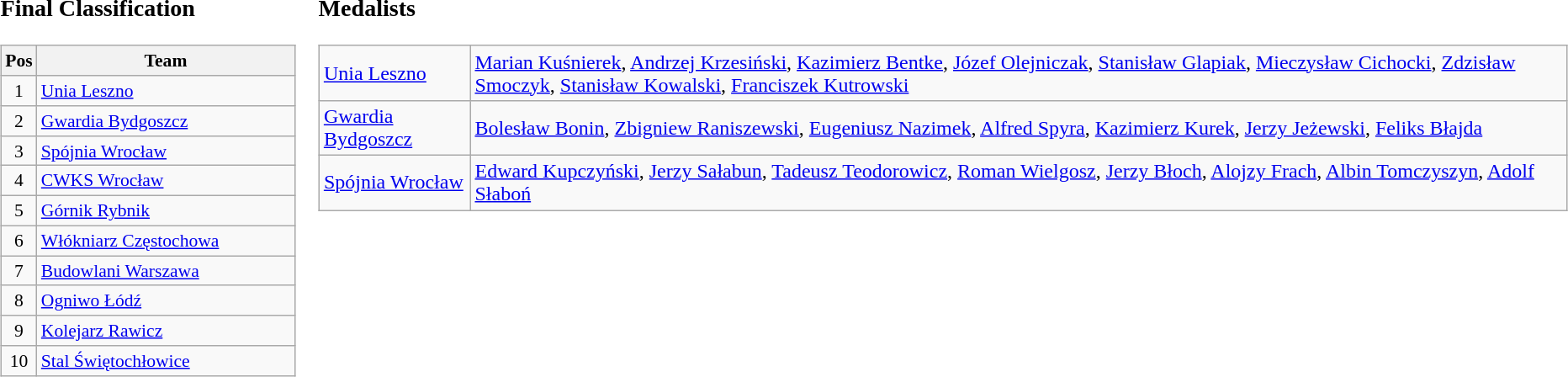<table width=100%>
<tr>
<td valign=top><br><h3>Final Classification</h3><table class=wikitable style="font-size: 90%">
<tr align=center >
<th>Pos</th>
<th width=240px>Team</th>
</tr>
<tr align=center >
<td>1</td>
<td align=left><a href='#'>Unia Leszno</a></td>
</tr>
<tr align=center >
<td>2</td>
<td align=left><a href='#'>Gwardia Bydgoszcz</a></td>
</tr>
<tr align=center >
<td>3</td>
<td align=left><a href='#'>Spójnia Wrocław</a></td>
</tr>
<tr align=center>
<td>4</td>
<td align=left><a href='#'>CWKS Wrocław</a></td>
</tr>
<tr align=center>
<td>5</td>
<td align=left><a href='#'>Górnik Rybnik</a></td>
</tr>
<tr align=center>
<td>6</td>
<td align=left><a href='#'>Włókniarz Częstochowa</a></td>
</tr>
<tr align=center>
<td>7</td>
<td align=left><a href='#'>Budowlani Warszawa</a></td>
</tr>
<tr align=center>
<td>8</td>
<td align=left><a href='#'>Ogniwo Łódź</a></td>
</tr>
<tr align=center>
<td>9</td>
<td align=left><a href='#'>Kolejarz Rawicz</a></td>
</tr>
<tr align=center>
<td>10</td>
<td align=left><a href='#'>Stal Świętochłowice</a></td>
</tr>
</table>
</td>
<td valign=top><br><h3>Medalists</h3><table class=wikitable>
<tr>
<td><a href='#'>Unia Leszno</a></td>
<td><a href='#'>Marian Kuśnierek</a>, <a href='#'>Andrzej Krzesiński</a>, <a href='#'>Kazimierz Bentke</a>, <a href='#'>Józef Olejniczak</a>, <a href='#'>Stanisław Glapiak</a>, <a href='#'>Mieczysław Cichocki</a>, <a href='#'>Zdzisław Smoczyk</a>, <a href='#'>Stanisław Kowalski</a>, <a href='#'>Franciszek Kutrowski</a></td>
</tr>
<tr>
<td><a href='#'>Gwardia Bydgoszcz</a></td>
<td><a href='#'>Bolesław Bonin</a>, <a href='#'>Zbigniew Raniszewski</a>, <a href='#'>Eugeniusz Nazimek</a>, <a href='#'>Alfred Spyra</a>, <a href='#'>Kazimierz Kurek</a>, <a href='#'>Jerzy Jeżewski</a>, <a href='#'>Feliks Błajda</a></td>
</tr>
<tr>
<td><a href='#'>Spójnia Wrocław</a></td>
<td><a href='#'>Edward Kupczyński</a>, <a href='#'>Jerzy Sałabun</a>, <a href='#'>Tadeusz Teodorowicz</a>, <a href='#'>Roman Wielgosz</a>, <a href='#'>Jerzy Błoch</a>, <a href='#'>Alojzy Frach</a>, <a href='#'>Albin Tomczyszyn</a>, <a href='#'>Adolf Słaboń</a></td>
</tr>
</table>
</td>
</tr>
</table>
